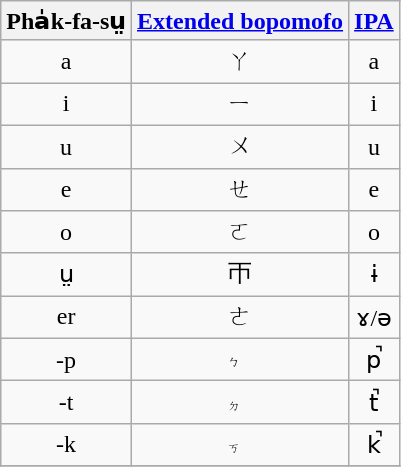<table class=wikitable border=1>
<tr>
<th style="text-align: center;">Pha̍k-fa-sṳ</th>
<th style="text-align: center;"><a href='#'>Extended bopomofo</a></th>
<th style="text-align: center;"><a href='#'>IPA</a></th>
</tr>
<tr>
<td style="text-align: center;">a</td>
<td style="text-align: center;">ㄚ</td>
<td style="text-align: center;">a</td>
</tr>
<tr>
<td style="text-align: center;">i</td>
<td style="text-align: center;">ㄧ</td>
<td style="text-align: center;">i</td>
</tr>
<tr>
<td style="text-align: center;">u</td>
<td style="text-align: center;">ㄨ</td>
<td style="text-align: center;">u</td>
</tr>
<tr>
<td style="text-align: center;">e</td>
<td style="text-align: center;">ㄝ</td>
<td style="text-align: center;">e</td>
</tr>
<tr>
<td style="text-align: center;">o</td>
<td style="text-align: center;">ㄛ</td>
<td style="text-align: center;">o</td>
</tr>
<tr>
<td style="text-align: center;">ṳ</td>
<td style="text-align: center;">ㄭ</td>
<td style="text-align: center;">ɨ</td>
</tr>
<tr>
<td style="text-align: center;">er</td>
<td style="text-align: center;">ㄜ</td>
<td style="text-align: center;">ɤ/ə</td>
</tr>
<tr>
<td style="text-align: center;">-p</td>
<td style="text-align: center;">ㆴ</td>
<td style="text-align: center;">p̚</td>
</tr>
<tr>
<td style="text-align: center;">-t</td>
<td style="text-align: center;">ㆵ</td>
<td style="text-align: center;">t̚</td>
</tr>
<tr>
<td style="text-align: center;">-k</td>
<td style="text-align: center;">ㆶ</td>
<td style="text-align: center;">k̚</td>
</tr>
<tr>
</tr>
</table>
